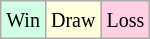<table class="wikitable">
<tr>
<td style="background-color: #d0ffe3;"><small>Win</small></td>
<td style="background-color: #ffffdd;"><small>Draw</small></td>
<td style="background-color: #ffd0e3;"><small>Loss</small></td>
</tr>
</table>
